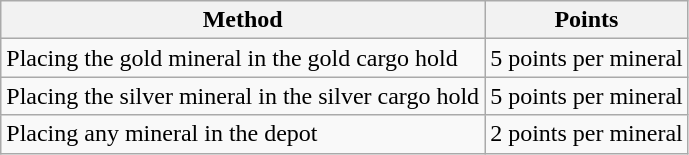<table class="wikitable">
<tr>
<th>Method</th>
<th>Points</th>
</tr>
<tr>
<td>Placing the gold mineral in the gold cargo hold</td>
<td>5 points per mineral</td>
</tr>
<tr>
<td>Placing the silver mineral in the silver cargo hold</td>
<td>5 points per mineral</td>
</tr>
<tr>
<td>Placing any mineral in the depot</td>
<td>2 points per mineral</td>
</tr>
</table>
